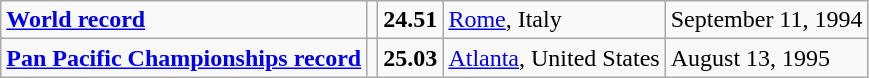<table class="wikitable">
<tr>
<td><strong><a href='#'>World record</a></strong></td>
<td></td>
<td><strong>24.51</strong></td>
<td><a href='#'>Rome</a>, Italy</td>
<td>September 11, 1994</td>
</tr>
<tr>
<td><strong><a href='#'>Pan Pacific Championships record</a></strong></td>
<td></td>
<td><strong>25.03</strong></td>
<td><a href='#'>Atlanta</a>, United States</td>
<td>August 13, 1995</td>
</tr>
</table>
